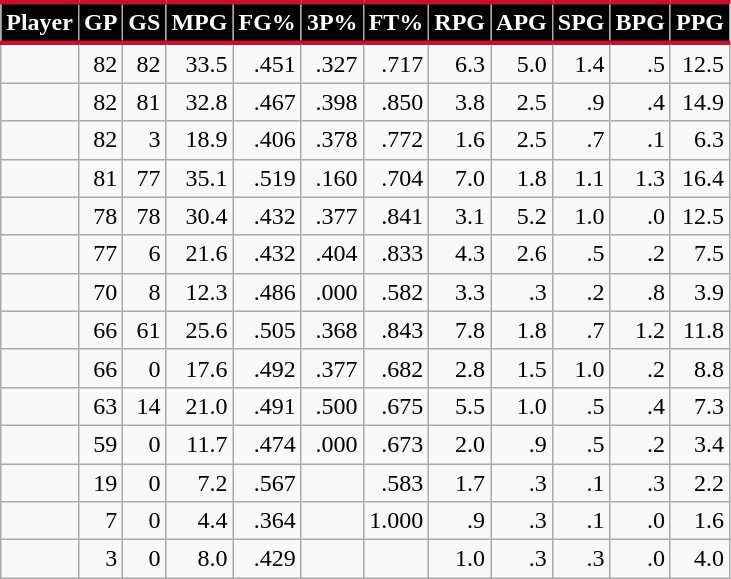<table class="wikitable sortable" style="text-align:right;">
<tr>
<th style="background:#010101; color:#FFFFFF; border-top:#C8102E 3px solid; border-bottom:#C8102E 3px solid;">Player</th>
<th style="background:#010101; color:#FFFFFF; border-top:#C8102E 3px solid; border-bottom:#C8102E 3px solid;">GP</th>
<th style="background:#010101; color:#FFFFFF; border-top:#C8102E 3px solid; border-bottom:#C8102E 3px solid;">GS</th>
<th style="background:#010101; color:#FFFFFF; border-top:#C8102E 3px solid; border-bottom:#C8102E 3px solid;">MPG</th>
<th style="background:#010101; color:#FFFFFF; border-top:#C8102E 3px solid; border-bottom:#C8102E 3px solid;">FG%</th>
<th style="background:#010101; color:#FFFFFF; border-top:#C8102E 3px solid; border-bottom:#C8102E 3px solid;">3P%</th>
<th style="background:#010101; color:#FFFFFF; border-top:#C8102E 3px solid; border-bottom:#C8102E 3px solid;">FT%</th>
<th style="background:#010101; color:#FFFFFF; border-top:#C8102E 3px solid; border-bottom:#C8102E 3px solid;">RPG</th>
<th style="background:#010101; color:#FFFFFF; border-top:#C8102E 3px solid; border-bottom:#C8102E 3px solid;">APG</th>
<th style="background:#010101; color:#FFFFFF; border-top:#C8102E 3px solid; border-bottom:#C8102E 3px solid;">SPG</th>
<th style="background:#010101; color:#FFFFFF; border-top:#C8102E 3px solid; border-bottom:#C8102E 3px solid;">BPG</th>
<th style="background:#010101; color:#FFFFFF; border-top:#C8102E 3px solid; border-bottom:#C8102E 3px solid;">PPG</th>
</tr>
<tr>
<td style="text-align:left;"></td>
<td>82</td>
<td>82</td>
<td>33.5</td>
<td>.451</td>
<td>.327</td>
<td>.717</td>
<td>6.3</td>
<td>5.0</td>
<td>1.4</td>
<td>.5</td>
<td>12.5</td>
</tr>
<tr>
<td style="text-align:left;"></td>
<td>82</td>
<td>81</td>
<td>32.8</td>
<td>.467</td>
<td>.398</td>
<td>.850</td>
<td>3.8</td>
<td>2.5</td>
<td>.9</td>
<td>.4</td>
<td>14.9</td>
</tr>
<tr>
<td style="text-align:left;"></td>
<td>82</td>
<td>3</td>
<td>18.9</td>
<td>.406</td>
<td>.378</td>
<td>.772</td>
<td>1.6</td>
<td>2.5</td>
<td>.7</td>
<td>.1</td>
<td>6.3</td>
</tr>
<tr>
<td style="text-align:left;"></td>
<td>81</td>
<td>77</td>
<td>35.1</td>
<td>.519</td>
<td>.160</td>
<td>.704</td>
<td>7.0</td>
<td>1.8</td>
<td>1.1</td>
<td>1.3</td>
<td>16.4</td>
</tr>
<tr>
<td style="text-align:left;"></td>
<td>78</td>
<td>78</td>
<td>30.4</td>
<td>.432</td>
<td>.377</td>
<td>.841</td>
<td>3.1</td>
<td>5.2</td>
<td>1.0</td>
<td>.0</td>
<td>12.5</td>
</tr>
<tr>
<td style="text-align:left;"></td>
<td>77</td>
<td>6</td>
<td>21.6</td>
<td>.432</td>
<td>.404</td>
<td>.833</td>
<td>4.3</td>
<td>2.6</td>
<td>.5</td>
<td>.2</td>
<td>7.5</td>
</tr>
<tr>
<td style="text-align:left;"></td>
<td>70</td>
<td>8</td>
<td>12.3</td>
<td>.486</td>
<td>.000</td>
<td>.582</td>
<td>3.3</td>
<td>.3</td>
<td>.2</td>
<td>.8</td>
<td>3.9</td>
</tr>
<tr>
<td style="text-align:left;"></td>
<td>66</td>
<td>61</td>
<td>25.6</td>
<td>.505</td>
<td>.368</td>
<td>.843</td>
<td>7.8</td>
<td>1.8</td>
<td>.7</td>
<td>1.2</td>
<td>11.8</td>
</tr>
<tr>
<td style="text-align:left;"></td>
<td>66</td>
<td>0</td>
<td>17.6</td>
<td>.492</td>
<td>.377</td>
<td>.682</td>
<td>2.8</td>
<td>1.5</td>
<td>1.0</td>
<td>.2</td>
<td>8.8</td>
</tr>
<tr>
<td style="text-align:left;"></td>
<td>63</td>
<td>14</td>
<td>21.0</td>
<td>.491</td>
<td>.500</td>
<td>.675</td>
<td>5.5</td>
<td>1.0</td>
<td>.5</td>
<td>.4</td>
<td>7.3</td>
</tr>
<tr>
<td style="text-align:left;"></td>
<td>59</td>
<td>0</td>
<td>11.7</td>
<td>.474</td>
<td>.000</td>
<td>.673</td>
<td>2.0</td>
<td>.9</td>
<td>.5</td>
<td>.2</td>
<td>3.4</td>
</tr>
<tr>
<td style="text-align:left;"></td>
<td>19</td>
<td>0</td>
<td>7.2</td>
<td>.567</td>
<td></td>
<td>.583</td>
<td>1.7</td>
<td>.3</td>
<td>.1</td>
<td>.3</td>
<td>2.2</td>
</tr>
<tr>
<td style="text-align:left;"></td>
<td>7</td>
<td>0</td>
<td>4.4</td>
<td>.364</td>
<td></td>
<td>1.000</td>
<td>.9</td>
<td>.3</td>
<td>.1</td>
<td>.0</td>
<td>1.6</td>
</tr>
<tr>
<td style="text-align:left;"></td>
<td>3</td>
<td>0</td>
<td>8.0</td>
<td>.429</td>
<td></td>
<td></td>
<td>1.0</td>
<td>.3</td>
<td>.3</td>
<td>.0</td>
<td>4.0</td>
</tr>
</table>
